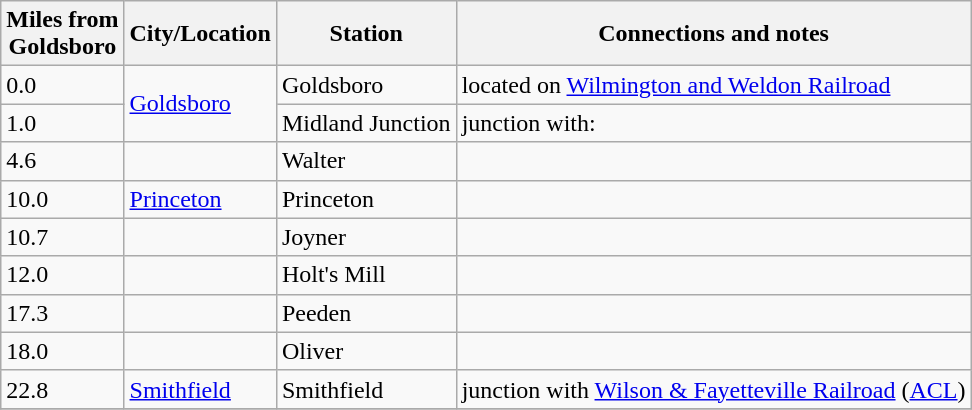<table class="wikitable">
<tr>
<th>Miles from<br>Goldsboro</th>
<th>City/Location</th>
<th>Station</th>
<th>Connections and notes</th>
</tr>
<tr>
<td>0.0</td>
<td ! rowspan="2"><a href='#'>Goldsboro</a></td>
<td>Goldsboro</td>
<td>located on <a href='#'>Wilmington and Weldon Railroad</a></td>
</tr>
<tr>
<td>1.0</td>
<td>Midland Junction</td>
<td>junction with:<br></td>
</tr>
<tr>
<td>4.6</td>
<td></td>
<td>Walter</td>
<td></td>
</tr>
<tr>
<td>10.0</td>
<td><a href='#'>Princeton</a></td>
<td>Princeton</td>
<td></td>
</tr>
<tr>
<td>10.7</td>
<td></td>
<td>Joyner</td>
<td></td>
</tr>
<tr>
<td>12.0</td>
<td></td>
<td>Holt's Mill</td>
<td></td>
</tr>
<tr>
<td>17.3</td>
<td></td>
<td>Peeden</td>
<td></td>
</tr>
<tr>
<td>18.0</td>
<td></td>
<td>Oliver</td>
<td></td>
</tr>
<tr>
<td>22.8</td>
<td><a href='#'>Smithfield</a></td>
<td>Smithfield</td>
<td>junction with <a href='#'>Wilson & Fayetteville Railroad</a> (<a href='#'>ACL</a>)</td>
</tr>
<tr>
</tr>
</table>
